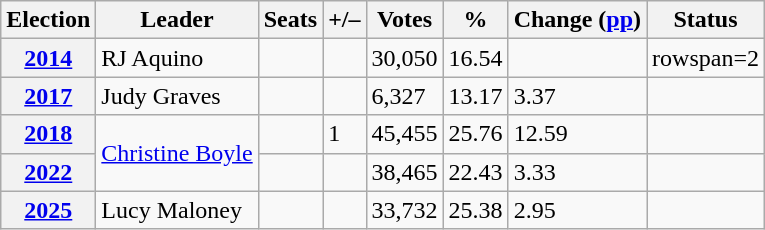<table class="wikitable">
<tr>
<th>Election</th>
<th>Leader</th>
<th>Seats</th>
<th>+/–</th>
<th>Votes</th>
<th>%</th>
<th>Change (<a href='#'>pp</a>)</th>
<th>Status</th>
</tr>
<tr>
<th><a href='#'>2014</a></th>
<td>RJ Aquino</td>
<td></td>
<td></td>
<td>30,050</td>
<td>16.54</td>
<td></td>
<td>rowspan=2 </td>
</tr>
<tr>
<th><a href='#'>2017</a></th>
<td>Judy Graves</td>
<td></td>
<td></td>
<td>6,327</td>
<td>13.17</td>
<td> 3.37</td>
</tr>
<tr>
<th><a href='#'>2018</a></th>
<td rowspan=2><a href='#'>Christine Boyle</a></td>
<td></td>
<td> 1</td>
<td>45,455</td>
<td>25.76</td>
<td> 12.59</td>
<td></td>
</tr>
<tr>
<th><a href='#'>2022</a></th>
<td></td>
<td></td>
<td>38,465</td>
<td>22.43</td>
<td> 3.33</td>
<td></td>
</tr>
<tr>
<th><a href='#'>2025</a></th>
<td>Lucy Maloney</td>
<td></td>
<td></td>
<td>33,732</td>
<td>25.38</td>
<td> 2.95</td>
<td></td>
</tr>
</table>
